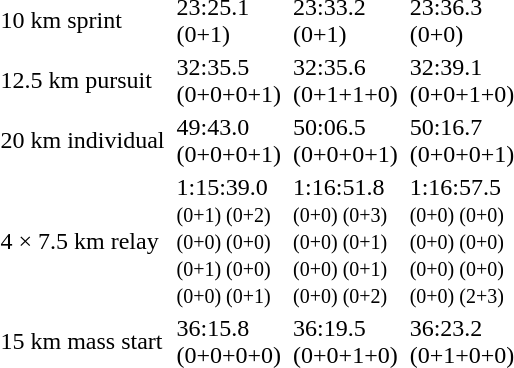<table>
<tr>
<td>10 km sprint<br></td>
<td></td>
<td>23:25.1<br>(0+1)</td>
<td></td>
<td>23:33.2<br>(0+1)</td>
<td></td>
<td>23:36.3<br>(0+0)</td>
</tr>
<tr>
<td>12.5 km pursuit<br></td>
<td></td>
<td>32:35.5<br>(0+0+0+1)</td>
<td></td>
<td>32:35.6<br>(0+1+1+0)</td>
<td></td>
<td>32:39.1<br>(0+0+1+0)</td>
</tr>
<tr>
<td>20 km individual<br></td>
<td></td>
<td>49:43.0<br>(0+0+0+1)</td>
<td></td>
<td>50:06.5<br>(0+0+0+1)</td>
<td></td>
<td>50:16.7<br>(0+0+0+1)</td>
</tr>
<tr>
<td>4 × 7.5 km relay<br></td>
<td></td>
<td>1:15:39.0<br><small>(0+1) (0+2)<br>(0+0) (0+0)<br>(0+1) (0+0)<br>(0+0) (0+1)</small></td>
<td></td>
<td>1:16:51.8<br><small>(0+0) (0+3)<br>(0+0) (0+1)<br>(0+0) (0+1)<br>(0+0) (0+2)</small></td>
<td></td>
<td>1:16:57.5<br><small>(0+0) (0+0)<br>(0+0) (0+0)<br>(0+0) (0+0)<br>(0+0) (2+3)</small></td>
</tr>
<tr>
<td>15 km mass start<br></td>
<td></td>
<td>36:15.8<br>(0+0+0+0)</td>
<td></td>
<td>36:19.5<br>(0+0+1+0)</td>
<td></td>
<td>36:23.2<br>(0+1+0+0)</td>
</tr>
</table>
